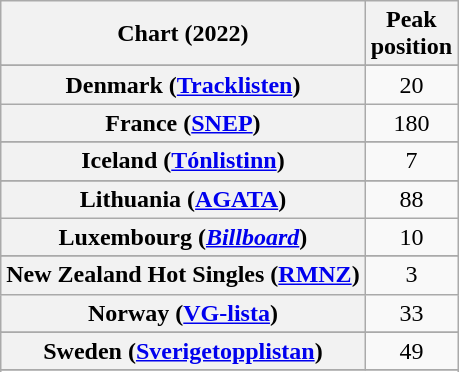<table class="wikitable sortable plainrowheaders" style="text-align:center">
<tr>
<th scope="col">Chart (2022)</th>
<th scope="col">Peak<br>position</th>
</tr>
<tr>
</tr>
<tr>
</tr>
<tr>
</tr>
<tr>
<th scope="row">Denmark (<a href='#'>Tracklisten</a>)</th>
<td>20</td>
</tr>
<tr>
<th scope="row">France (<a href='#'>SNEP</a>)</th>
<td>180</td>
</tr>
<tr>
</tr>
<tr>
</tr>
<tr>
</tr>
<tr>
<th scope="row">Iceland (<a href='#'>Tónlistinn</a>)</th>
<td>7</td>
</tr>
<tr>
</tr>
<tr>
<th scope="row">Lithuania (<a href='#'>AGATA</a>)</th>
<td>88</td>
</tr>
<tr>
<th scope="row">Luxembourg (<em><a href='#'>Billboard</a></em>)</th>
<td>10</td>
</tr>
<tr>
</tr>
<tr>
<th scope="row">New Zealand Hot Singles (<a href='#'>RMNZ</a>)</th>
<td>3</td>
</tr>
<tr>
<th scope="row">Norway (<a href='#'>VG-lista</a>)</th>
<td>33</td>
</tr>
<tr>
</tr>
<tr>
</tr>
<tr>
<th scope="row">Sweden (<a href='#'>Sverigetopplistan</a>)</th>
<td>49</td>
</tr>
<tr>
</tr>
<tr>
</tr>
<tr>
</tr>
<tr>
</tr>
<tr>
</tr>
</table>
